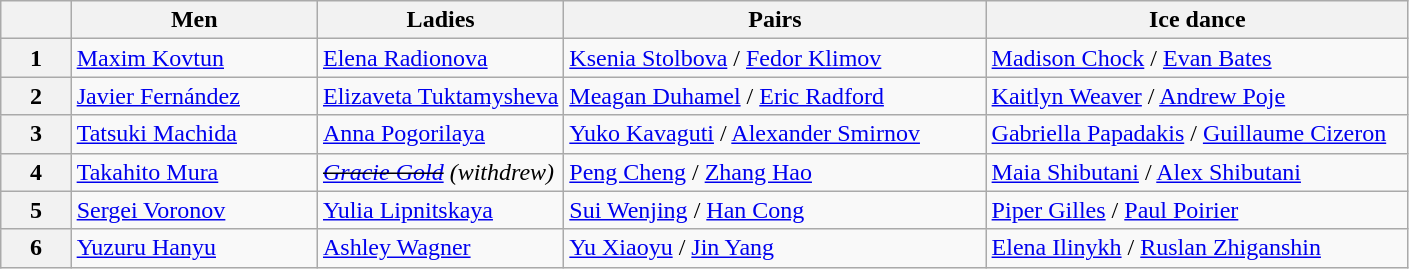<table class="wikitable unsortable" style="text-align:left">
<tr>
<th scope="col" style="width:5%"></th>
<th scope="col" style="width:17.5%">Men</th>
<th scope="col" style="width:17.5%">Ladies</th>
<th scope="col" style="width:30%">Pairs</th>
<th scope="col" style="width:30%">Ice dance</th>
</tr>
<tr>
<th scope="row">1</th>
<td> <a href='#'>Maxim Kovtun</a></td>
<td> <a href='#'>Elena Radionova</a></td>
<td> <a href='#'>Ksenia Stolbova</a> / <a href='#'>Fedor Klimov</a></td>
<td> <a href='#'>Madison Chock</a> / <a href='#'>Evan Bates</a></td>
</tr>
<tr>
<th scope="row">2</th>
<td> <a href='#'>Javier Fernández</a></td>
<td> <a href='#'>Elizaveta Tuktamysheva</a></td>
<td> <a href='#'>Meagan Duhamel</a> / <a href='#'>Eric Radford</a></td>
<td> <a href='#'>Kaitlyn Weaver</a> / <a href='#'>Andrew Poje</a></td>
</tr>
<tr>
<th scope="row">3</th>
<td> <a href='#'>Tatsuki Machida</a></td>
<td> <a href='#'>Anna Pogorilaya</a></td>
<td> <a href='#'>Yuko Kavaguti</a> / <a href='#'>Alexander Smirnov</a></td>
<td> <a href='#'>Gabriella Papadakis</a> / <a href='#'>Guillaume Cizeron</a></td>
</tr>
<tr>
<th scope="row">4</th>
<td> <a href='#'>Takahito Mura</a></td>
<td> <em><s><a href='#'>Gracie Gold</a></s> (withdrew)</em></td>
<td> <a href='#'>Peng Cheng</a> / <a href='#'>Zhang Hao</a></td>
<td> <a href='#'>Maia Shibutani</a> / <a href='#'>Alex Shibutani</a></td>
</tr>
<tr>
<th scope="row">5</th>
<td> <a href='#'>Sergei Voronov</a></td>
<td> <a href='#'>Yulia Lipnitskaya</a></td>
<td> <a href='#'>Sui Wenjing</a> / <a href='#'>Han Cong</a></td>
<td> <a href='#'>Piper Gilles</a> / <a href='#'>Paul Poirier</a></td>
</tr>
<tr>
<th scope="row">6</th>
<td> <a href='#'>Yuzuru Hanyu</a></td>
<td> <a href='#'>Ashley Wagner</a></td>
<td> <a href='#'>Yu Xiaoyu</a> / <a href='#'>Jin Yang</a></td>
<td> <a href='#'>Elena Ilinykh</a> / <a href='#'>Ruslan Zhiganshin</a></td>
</tr>
</table>
